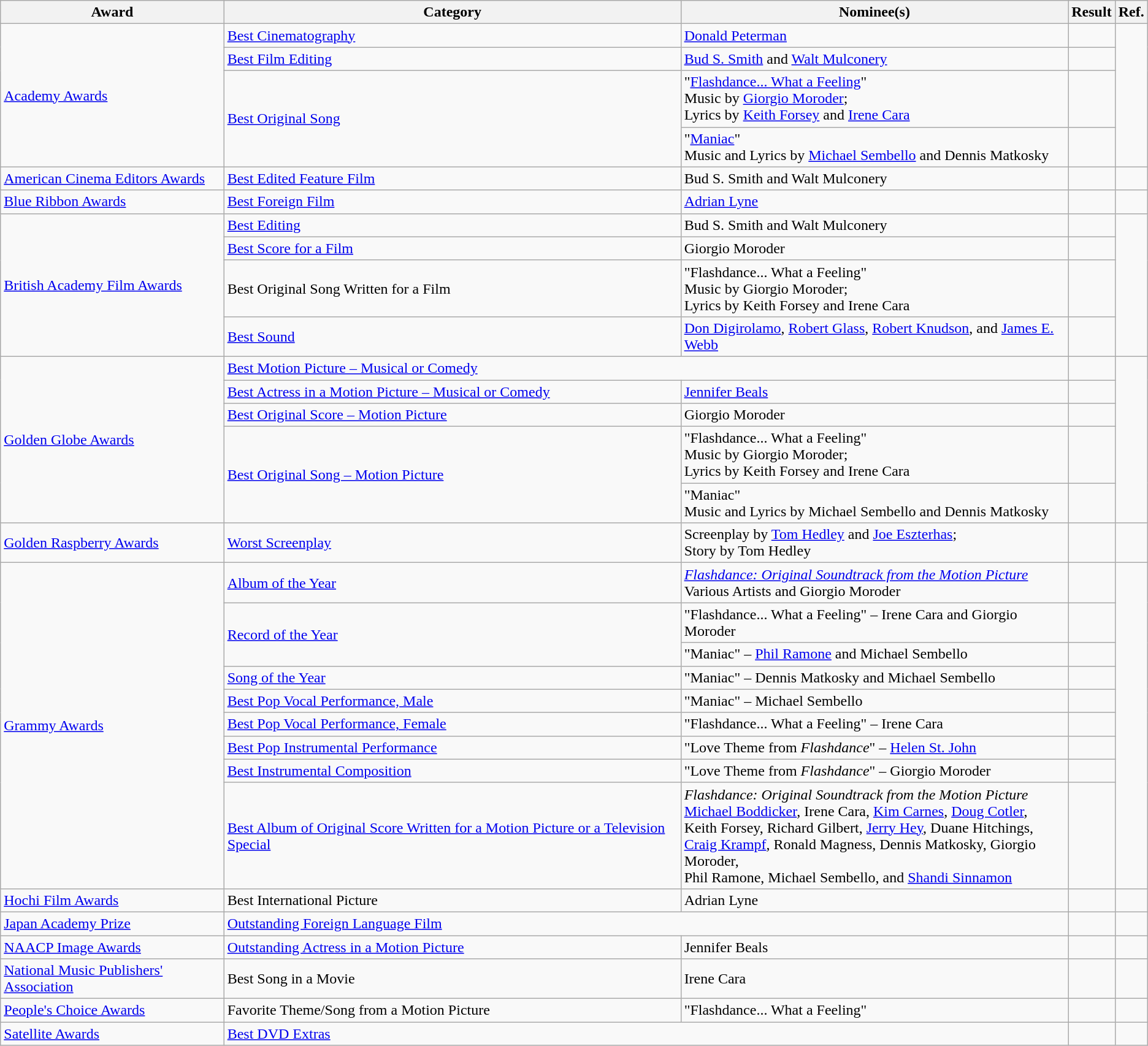<table class="wikitable plainrowheaders">
<tr>
<th>Award</th>
<th>Category</th>
<th>Nominee(s)</th>
<th>Result</th>
<th>Ref.</th>
</tr>
<tr>
<td rowspan="4"><a href='#'>Academy Awards</a></td>
<td><a href='#'>Best Cinematography</a></td>
<td><a href='#'>Donald Peterman</a></td>
<td></td>
<td align="center" rowspan="4"></td>
</tr>
<tr>
<td><a href='#'>Best Film Editing</a></td>
<td><a href='#'>Bud S. Smith</a> and <a href='#'>Walt Mulconery</a></td>
<td></td>
</tr>
<tr>
<td rowspan="2"><a href='#'>Best Original Song</a></td>
<td>"<a href='#'>Flashdance... What a Feeling</a>" <br> Music by <a href='#'>Giorgio Moroder</a>; <br> Lyrics by <a href='#'>Keith Forsey</a> and <a href='#'>Irene Cara</a></td>
<td></td>
</tr>
<tr>
<td>"<a href='#'>Maniac</a>" <br> Music and Lyrics by <a href='#'>Michael Sembello</a> and Dennis Matkosky</td>
<td></td>
</tr>
<tr>
<td><a href='#'>American Cinema Editors Awards</a></td>
<td><a href='#'>Best Edited Feature Film</a></td>
<td>Bud S. Smith and Walt Mulconery</td>
<td></td>
</tr>
<tr>
<td><a href='#'>Blue Ribbon Awards</a></td>
<td><a href='#'>Best Foreign Film</a></td>
<td><a href='#'>Adrian Lyne</a></td>
<td></td>
<td align="center"></td>
</tr>
<tr>
<td rowspan="4"><a href='#'>British Academy Film Awards</a></td>
<td><a href='#'>Best Editing</a></td>
<td>Bud S. Smith and Walt Mulconery</td>
<td></td>
<td align="center" rowspan="4"></td>
</tr>
<tr>
<td><a href='#'>Best Score for a Film</a></td>
<td>Giorgio Moroder</td>
<td></td>
</tr>
<tr>
<td>Best Original Song Written for a Film</td>
<td>"Flashdance... What a Feeling" <br> Music by Giorgio Moroder; <br> Lyrics by Keith Forsey and Irene Cara</td>
<td></td>
</tr>
<tr>
<td><a href='#'>Best Sound</a></td>
<td><a href='#'>Don Digirolamo</a>, <a href='#'>Robert Glass</a>, <a href='#'>Robert Knudson</a>, and <a href='#'>James E. Webb</a></td>
<td></td>
</tr>
<tr>
<td rowspan="5"><a href='#'>Golden Globe Awards</a></td>
<td colspan="2"><a href='#'>Best Motion Picture – Musical or Comedy</a></td>
<td></td>
<td align="center" rowspan="5"></td>
</tr>
<tr>
<td><a href='#'>Best Actress in a Motion Picture – Musical or Comedy</a></td>
<td><a href='#'>Jennifer Beals</a></td>
<td></td>
</tr>
<tr>
<td><a href='#'>Best Original Score – Motion Picture</a></td>
<td>Giorgio Moroder</td>
<td></td>
</tr>
<tr>
<td rowspan="2"><a href='#'>Best Original Song – Motion Picture</a></td>
<td>"Flashdance... What a Feeling" <br> Music by Giorgio Moroder; <br> Lyrics by Keith Forsey and Irene Cara</td>
<td></td>
</tr>
<tr>
<td>"Maniac" <br> Music and Lyrics by Michael Sembello and Dennis Matkosky</td>
<td></td>
</tr>
<tr>
<td><a href='#'>Golden Raspberry Awards</a></td>
<td><a href='#'>Worst Screenplay</a></td>
<td>Screenplay by <a href='#'>Tom Hedley</a> and <a href='#'>Joe Eszterhas</a>; <br> Story by	Tom Hedley</td>
<td></td>
<td align="center"></td>
</tr>
<tr>
<td rowspan="9"><a href='#'>Grammy Awards</a></td>
<td><a href='#'>Album of the Year</a></td>
<td><em><a href='#'>Flashdance: Original Soundtrack from the Motion Picture</a></em> <br> Various Artists and Giorgio Moroder</td>
<td></td>
<td align="center" rowspan="9"></td>
</tr>
<tr>
<td rowspan="2"><a href='#'>Record of the Year</a></td>
<td>"Flashdance... What a Feeling" – Irene Cara and Giorgio Moroder</td>
<td></td>
</tr>
<tr>
<td>"Maniac" – <a href='#'>Phil Ramone</a> and Michael Sembello</td>
<td></td>
</tr>
<tr>
<td><a href='#'>Song of the Year</a></td>
<td>"Maniac" – Dennis Matkosky and Michael Sembello</td>
<td></td>
</tr>
<tr>
<td><a href='#'>Best Pop Vocal Performance, Male</a></td>
<td>"Maniac" – Michael Sembello</td>
<td></td>
</tr>
<tr>
<td><a href='#'>Best Pop Vocal Performance, Female</a></td>
<td>"Flashdance... What a Feeling" – Irene Cara</td>
<td></td>
</tr>
<tr>
<td><a href='#'>Best Pop Instrumental Performance</a></td>
<td>"Love Theme from <em>Flashdance</em>" – <a href='#'>Helen St. John</a></td>
<td></td>
</tr>
<tr>
<td><a href='#'>Best Instrumental Composition</a></td>
<td>"Love Theme from <em>Flashdance</em>" – Giorgio Moroder</td>
<td></td>
</tr>
<tr>
<td><a href='#'>Best Album of Original Score Written for a Motion Picture or a Television Special</a></td>
<td><em>Flashdance: Original Soundtrack from the Motion Picture</em> <br> <a href='#'>Michael Boddicker</a>, Irene Cara, <a href='#'>Kim Carnes</a>, <a href='#'>Doug Cotler</a>, <br> Keith Forsey, Richard Gilbert, <a href='#'>Jerry Hey</a>, Duane Hitchings, <br> <a href='#'>Craig Krampf</a>, Ronald Magness, Dennis Matkosky, Giorgio Moroder, <br> Phil Ramone, Michael Sembello, and <a href='#'>Shandi Sinnamon</a></td>
<td></td>
</tr>
<tr>
<td><a href='#'>Hochi Film Awards</a></td>
<td>Best International Picture</td>
<td>Adrian Lyne</td>
<td></td>
<td align="center"></td>
</tr>
<tr>
<td><a href='#'>Japan Academy Prize</a></td>
<td colspan="2"><a href='#'>Outstanding Foreign Language Film</a></td>
<td></td>
<td align="center"></td>
</tr>
<tr>
<td><a href='#'>NAACP Image Awards</a></td>
<td><a href='#'>Outstanding Actress in a Motion Picture</a></td>
<td>Jennifer Beals</td>
<td></td>
<td align="center"></td>
</tr>
<tr>
<td><a href='#'>National Music Publishers' Association</a></td>
<td>Best Song in a Movie</td>
<td>Irene Cara</td>
<td></td>
<td align="center"></td>
</tr>
<tr>
<td><a href='#'>People's Choice Awards</a></td>
<td>Favorite Theme/Song from a Motion Picture</td>
<td>"Flashdance... What a Feeling"</td>
<td></td>
<td align="center"></td>
</tr>
<tr>
<td><a href='#'>Satellite Awards</a></td>
<td colspan="2"><a href='#'>Best DVD Extras</a></td>
<td></td>
<td align="center"></td>
</tr>
</table>
